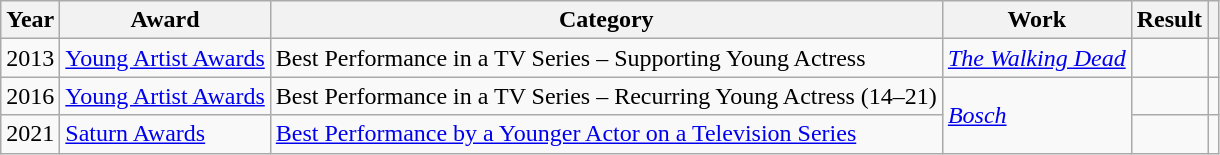<table class="wikitable">
<tr>
<th>Year</th>
<th>Award</th>
<th>Category</th>
<th>Work</th>
<th>Result</th>
<th></th>
</tr>
<tr>
<td>2013</td>
<td><a href='#'>Young Artist Awards</a></td>
<td>Best Performance in a TV Series – Supporting Young Actress</td>
<td><em><a href='#'>The Walking Dead</a></em></td>
<td></td>
<td style="text-align:center;"></td>
</tr>
<tr>
<td>2016</td>
<td><a href='#'>Young Artist Awards</a></td>
<td>Best Performance in a TV Series – Recurring Young Actress (14–21)</td>
<td rowspan="2"><em><a href='#'>Bosch</a></em></td>
<td></td>
<td style="text-align:center;"></td>
</tr>
<tr>
<td>2021</td>
<td><a href='#'>Saturn Awards</a></td>
<td><a href='#'>Best Performance by a Younger Actor on a Television Series</a></td>
<td></td>
<td style="text-align:center;"></td>
</tr>
</table>
